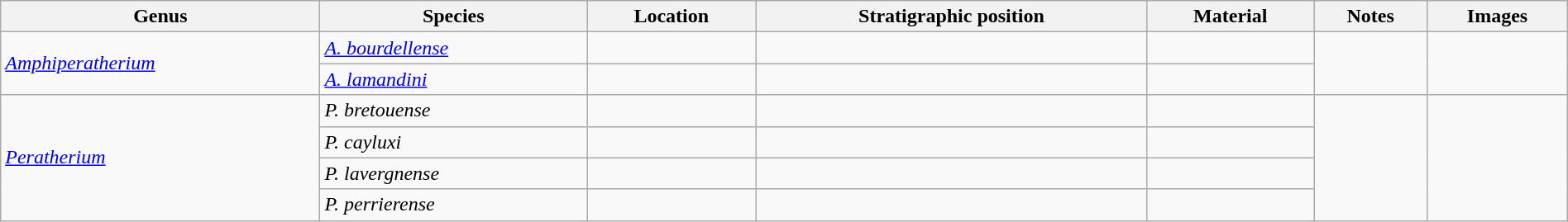<table class="wikitable sortable"  style="margin:auto; width:100%;">
<tr>
<th>Genus</th>
<th>Species</th>
<th>Location</th>
<th>Stratigraphic position</th>
<th>Material</th>
<th>Notes</th>
<th>Images</th>
</tr>
<tr>
<td rowspan = "2"><em><a href='#'>Amphiperatherium</a></em></td>
<td><em><a href='#'>A. bourdellense</a></em></td>
<td></td>
<td></td>
<td></td>
<td rowspan = "2"></td>
<td rowspan = "2"></td>
</tr>
<tr>
<td><em><a href='#'>A. lamandini</a></em></td>
<td></td>
<td></td>
<td></td>
</tr>
<tr>
<td rowspan = "4"><em><a href='#'>Peratherium</a></em></td>
<td><em>P. bretouense</em></td>
<td></td>
<td></td>
<td></td>
<td rowspan = "4"></td>
<td rowspan = "4"></td>
</tr>
<tr>
<td><em>P. cayluxi</em></td>
<td></td>
<td></td>
<td></td>
</tr>
<tr>
<td><em>P. lavergnense</em></td>
<td></td>
<td></td>
<td></td>
</tr>
<tr>
<td><em>P. perrierense</em></td>
<td></td>
<td></td>
<td></td>
</tr>
</table>
